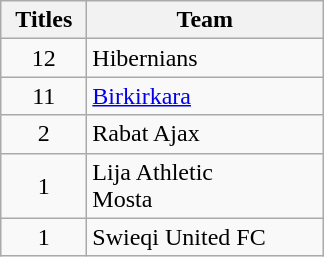<table class="wikitable" style="text-align: center;">
<tr>
<th width=50>Titles</th>
<th width=150>Team</th>
</tr>
<tr>
<td align="center">12</td>
<td align="left">Hibernians</td>
</tr>
<tr>
<td align="center">11</td>
<td align="left"><a href='#'>Birkirkara</a></td>
</tr>
<tr>
<td align="center">2</td>
<td align="left">Rabat Ajax</td>
</tr>
<tr>
<td align="center">1</td>
<td align="left">Lija Athletic <br> Mosta</td>
</tr>
<tr>
<td align="center">1</td>
<td align="left">Swieqi United FC</td>
</tr>
</table>
